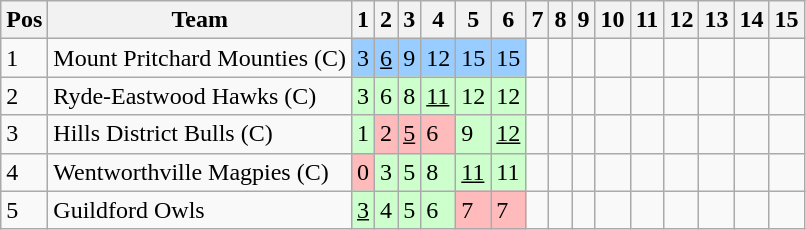<table class="wikitable">
<tr>
<th>Pos</th>
<th>Team</th>
<th>1</th>
<th>2</th>
<th>3</th>
<th>4</th>
<th>5</th>
<th>6</th>
<th>7</th>
<th>8</th>
<th>9</th>
<th>10</th>
<th>11</th>
<th>12</th>
<th>13</th>
<th>14</th>
<th>15</th>
</tr>
<tr>
<td>1</td>
<td> Mount Pritchard Mounties (C)</td>
<td style="background:#99ccff;">3</td>
<td style="background:#99ccff;"><u>6</u></td>
<td style="background:#99ccff;">9</td>
<td style="background:#99ccff;">12</td>
<td style="background:#99ccff;">15</td>
<td style="background:#99ccff;">15</td>
<td></td>
<td></td>
<td></td>
<td></td>
<td></td>
<td></td>
<td></td>
<td></td>
<td></td>
</tr>
<tr>
<td>2</td>
<td> Ryde-Eastwood Hawks (C)</td>
<td style="background:#ccffcc;">3</td>
<td style="background:#ccffcc;">6</td>
<td style="background:#ccffcc;">8</td>
<td style="background:#ccffcc;"><u>11</u></td>
<td style="background:#ccffcc;">12</td>
<td style="background:#ccffcc;">12</td>
<td></td>
<td></td>
<td></td>
<td></td>
<td></td>
<td></td>
<td></td>
<td></td>
<td></td>
</tr>
<tr>
<td>3</td>
<td> Hills District Bulls (C)</td>
<td style="background:#ccffcc;">1</td>
<td style="background:#ffbbbb;">2</td>
<td style="background:#ffbbbb;"><u>5</u></td>
<td style="background:#ffbbbb;">6</td>
<td style="background:#ccffcc;">9</td>
<td style="background:#ccffcc;"><u>12</u></td>
<td></td>
<td></td>
<td></td>
<td></td>
<td></td>
<td></td>
<td></td>
<td></td>
<td></td>
</tr>
<tr>
<td>4</td>
<td> Wentworthville Magpies (C)</td>
<td style="background:#ffbbbb;">0</td>
<td style="background:#ccffcc;">3</td>
<td style="background:#ccffcc;">5</td>
<td style="background:#ccffcc;">8</td>
<td style="background:#ccffcc;"><u>11</u></td>
<td style="background:#ccffcc;">11</td>
<td></td>
<td></td>
<td></td>
<td></td>
<td></td>
<td></td>
<td></td>
<td></td>
<td></td>
</tr>
<tr>
<td>5</td>
<td> Guildford Owls</td>
<td style="background:#ccffcc;"><u>3</u></td>
<td style="background:#ccffcc;">4</td>
<td style="background:#ccffcc;">5</td>
<td style="background:#ccffcc;">6</td>
<td style="background:#ffbbbb;">7</td>
<td style="background:#ffbbbb;">7</td>
<td></td>
<td></td>
<td></td>
<td></td>
<td></td>
<td></td>
<td></td>
<td></td>
<td></td>
</tr>
</table>
